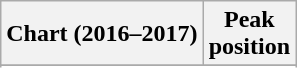<table class="wikitable sortable plainrowheaders" style="text-align:center">
<tr>
<th scope="col">Chart (2016–2017)</th>
<th scope="col">Peak<br> position</th>
</tr>
<tr>
</tr>
<tr>
</tr>
<tr>
</tr>
<tr>
</tr>
<tr>
</tr>
<tr>
</tr>
</table>
